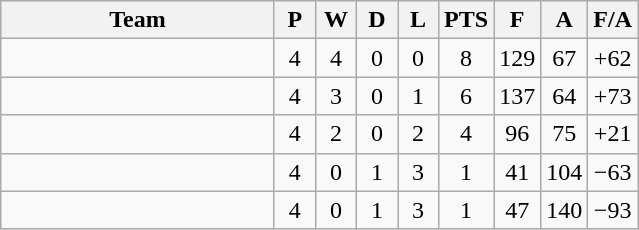<table class=wikitable style="text-align:center">
<tr>
<th width=175>Team</th>
<th width=20>P</th>
<th width=20>W</th>
<th width=20>D</th>
<th width=20>L</th>
<th width=20>PTS</th>
<th width=20>F</th>
<th width=20>A</th>
<th width=20>F/A</th>
</tr>
<tr>
<td style="text-align:left;"></td>
<td>4</td>
<td>4</td>
<td>0</td>
<td>0</td>
<td>8</td>
<td>129</td>
<td>67</td>
<td>+62</td>
</tr>
<tr>
<td style="text-align:left;"></td>
<td>4</td>
<td>3</td>
<td>0</td>
<td>1</td>
<td>6</td>
<td>137</td>
<td>64</td>
<td>+73</td>
</tr>
<tr>
<td style="text-align:left;"> </td>
<td>4</td>
<td>2</td>
<td>0</td>
<td>2</td>
<td>4</td>
<td>96</td>
<td>75</td>
<td>+21</td>
</tr>
<tr>
<td style="text-align:left;"></td>
<td>4</td>
<td>0</td>
<td>1</td>
<td>3</td>
<td>1</td>
<td>41</td>
<td>104</td>
<td>−63</td>
</tr>
<tr>
<td style="text-align:left;"> </td>
<td>4</td>
<td>0</td>
<td>1</td>
<td>3</td>
<td>1</td>
<td>47</td>
<td>140</td>
<td>−93</td>
</tr>
</table>
